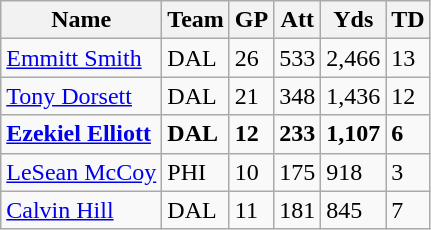<table class="wikitable sortable">
<tr>
<th>Name</th>
<th>Team</th>
<th>GP</th>
<th>Att</th>
<th>Yds</th>
<th>TD</th>
</tr>
<tr>
<td><a href='#'>Emmitt Smith</a></td>
<td>DAL</td>
<td>26</td>
<td>533</td>
<td>2,466</td>
<td>13</td>
</tr>
<tr>
<td><a href='#'>Tony Dorsett</a></td>
<td>DAL</td>
<td>21</td>
<td>348</td>
<td>1,436</td>
<td>12</td>
</tr>
<tr>
<td><strong><a href='#'>Ezekiel Elliott</a></strong></td>
<td><strong>DAL</strong></td>
<td><strong>12</strong></td>
<td><strong>233</strong></td>
<td><strong>1,107</strong></td>
<td><strong>6</strong></td>
</tr>
<tr>
<td><a href='#'>LeSean McCoy</a></td>
<td>PHI</td>
<td>10</td>
<td>175</td>
<td>918</td>
<td>3</td>
</tr>
<tr>
<td><a href='#'>Calvin Hill</a></td>
<td>DAL</td>
<td>11</td>
<td>181</td>
<td>845</td>
<td>7</td>
</tr>
</table>
